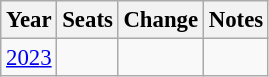<table class="wikitable" style="font-size:95%;text-align:center;">
<tr>
<th>Year</th>
<th>Seats</th>
<th>Change</th>
<th>Notes</th>
</tr>
<tr>
<td><a href='#'>2023</a></td>
<td></td>
<td></td>
<td></td>
</tr>
</table>
